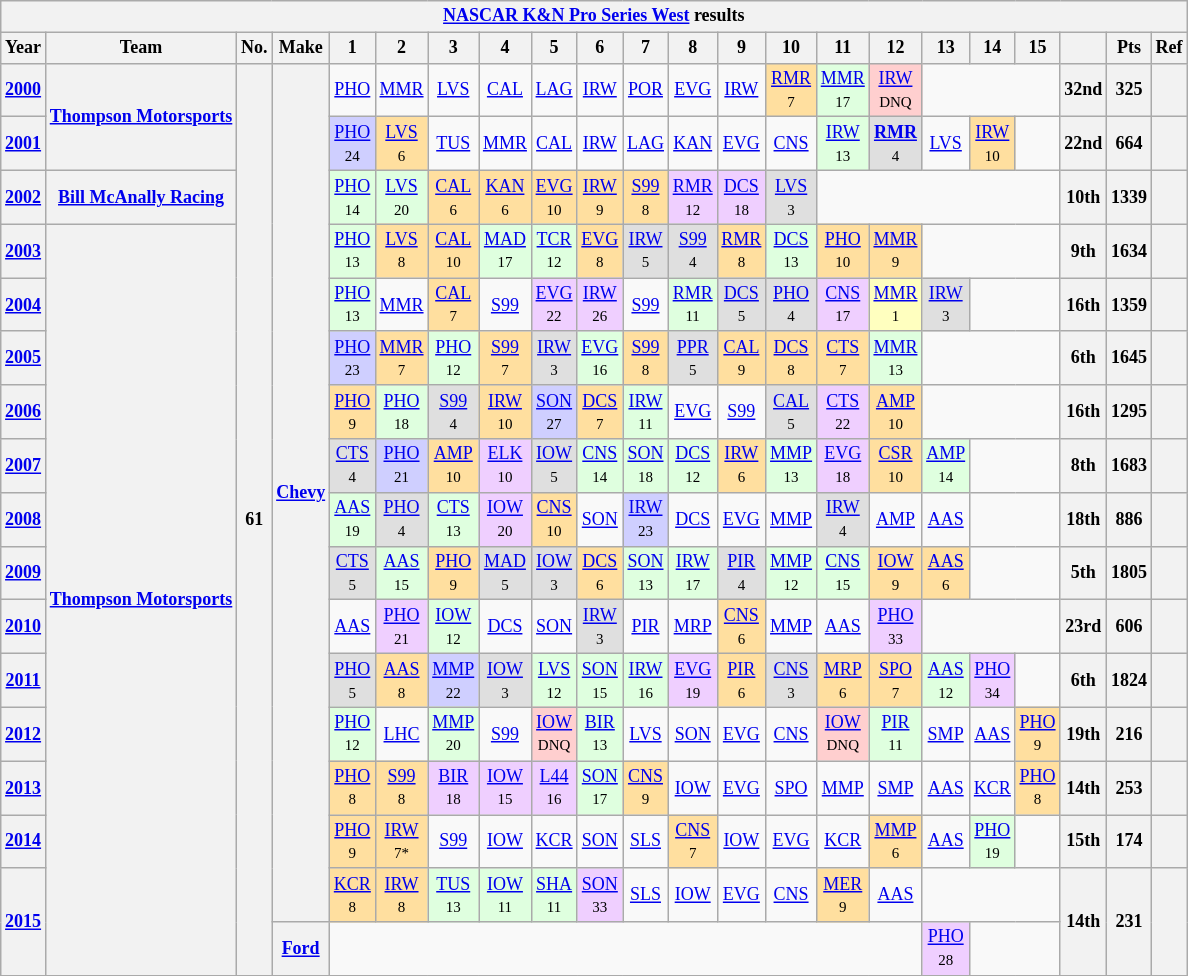<table class="wikitable" style="text-align:center; font-size:75%">
<tr>
<th colspan=23><a href='#'>NASCAR K&N Pro Series West</a> results</th>
</tr>
<tr>
<th>Year</th>
<th>Team</th>
<th>No.</th>
<th>Make</th>
<th>1</th>
<th>2</th>
<th>3</th>
<th>4</th>
<th>5</th>
<th>6</th>
<th>7</th>
<th>8</th>
<th>9</th>
<th>10</th>
<th>11</th>
<th>12</th>
<th>13</th>
<th>14</th>
<th>15</th>
<th></th>
<th>Pts</th>
<th>Ref</th>
</tr>
<tr>
<th><a href='#'>2000</a></th>
<th rowspan=2><a href='#'>Thompson Motorsports</a></th>
<th rowspan=17>61</th>
<th rowspan=16><a href='#'>Chevy</a></th>
<td><a href='#'>PHO</a></td>
<td><a href='#'>MMR</a></td>
<td><a href='#'>LVS</a></td>
<td><a href='#'>CAL</a></td>
<td><a href='#'>LAG</a></td>
<td><a href='#'>IRW</a></td>
<td><a href='#'>POR</a></td>
<td><a href='#'>EVG</a></td>
<td><a href='#'>IRW</a></td>
<td style="background:#FFDF9F;"><a href='#'>RMR</a><br><small>7</small></td>
<td style="background:#DFFFDF;"><a href='#'>MMR</a><br><small>17</small></td>
<td style="background:#FFCFCF;"><a href='#'>IRW</a><br><small>DNQ</small></td>
<td colspan=3></td>
<th>32nd</th>
<th>325</th>
<th></th>
</tr>
<tr>
<th><a href='#'>2001</a></th>
<td style="background:#CFCFFF;"><a href='#'>PHO</a><br><small>24</small></td>
<td style="background:#FFDF9F;"><a href='#'>LVS</a><br><small>6</small></td>
<td><a href='#'>TUS</a></td>
<td><a href='#'>MMR</a></td>
<td><a href='#'>CAL</a></td>
<td><a href='#'>IRW</a></td>
<td><a href='#'>LAG</a></td>
<td><a href='#'>KAN</a></td>
<td><a href='#'>EVG</a></td>
<td><a href='#'>CNS</a></td>
<td style="background:#DFFFDF;"><a href='#'>IRW</a><br><small>13</small></td>
<td style="background:#DFDFDF;"><strong><a href='#'>RMR</a></strong><br><small>4</small></td>
<td><a href='#'>LVS</a></td>
<td style="background:#FFDF9F;"><a href='#'>IRW</a><br><small>10</small></td>
<td></td>
<th>22nd</th>
<th>664</th>
<th></th>
</tr>
<tr>
<th><a href='#'>2002</a></th>
<th><a href='#'>Bill McAnally Racing</a></th>
<td style="background:#DFFFDF;"><a href='#'>PHO</a><br><small>14</small></td>
<td style="background:#DFFFDF;"><a href='#'>LVS</a><br><small>20</small></td>
<td style="background:#FFDF9F;"><a href='#'>CAL</a><br><small>6</small></td>
<td style="background:#FFDF9F;"><a href='#'>KAN</a><br><small>6</small></td>
<td style="background:#FFDF9F;"><a href='#'>EVG</a><br><small>10</small></td>
<td style="background:#FFDF9F;"><a href='#'>IRW</a><br><small>9</small></td>
<td style="background:#FFDF9F;"><a href='#'>S99</a><br><small>8</small></td>
<td style="background:#EFCFFF;"><a href='#'>RMR</a><br><small>12</small></td>
<td style="background:#EFCFFF;"><a href='#'>DCS</a><br><small>18</small></td>
<td style="background:#DFDFDF;"><a href='#'>LVS</a><br><small>3</small></td>
<td colspan=5></td>
<th>10th</th>
<th>1339</th>
<th></th>
</tr>
<tr>
<th><a href='#'>2003</a></th>
<th rowspan=14><a href='#'>Thompson Motorsports</a></th>
<td style="background:#DFFFDF;"><a href='#'>PHO</a><br><small>13</small></td>
<td style="background:#FFDF9F;"><a href='#'>LVS</a><br><small>8</small></td>
<td style="background:#FFDF9F;"><a href='#'>CAL</a><br><small>10</small></td>
<td style="background:#DFFFDF;"><a href='#'>MAD</a><br><small>17</small></td>
<td style="background:#DFFFDF;"><a href='#'>TCR</a><br><small>12</small></td>
<td style="background:#FFDF9F;"><a href='#'>EVG</a><br><small>8</small></td>
<td style="background:#DFDFDF;"><a href='#'>IRW</a><br><small>5</small></td>
<td style="background:#DFDFDF;"><a href='#'>S99</a><br><small>4</small></td>
<td style="background:#FFDF9F;"><a href='#'>RMR</a><br><small>8</small></td>
<td style="background:#DFFFDF;"><a href='#'>DCS</a><br><small>13</small></td>
<td style="background:#FFDF9F;"><a href='#'>PHO</a><br><small>10</small></td>
<td style="background:#FFDF9F;"><a href='#'>MMR</a><br><small>9</small></td>
<td colspan=3></td>
<th>9th</th>
<th>1634</th>
<th></th>
</tr>
<tr>
<th><a href='#'>2004</a></th>
<td style="background:#DFFFDF;"><a href='#'>PHO</a><br><small>13</small></td>
<td><a href='#'>MMR</a></td>
<td style="background:#FFDF9F;"><a href='#'>CAL</a><br><small>7</small></td>
<td><a href='#'>S99</a></td>
<td style="background:#EFCFFF;"><a href='#'>EVG</a><br><small>22</small></td>
<td style="background:#EFCFFF;"><a href='#'>IRW</a><br><small>26</small></td>
<td><a href='#'>S99</a></td>
<td style="background:#DFFFDF;"><a href='#'>RMR</a><br><small>11</small></td>
<td style="background:#DFDFDF;"><a href='#'>DCS</a><br><small>5</small></td>
<td style="background:#DFDFDF;"><a href='#'>PHO</a><br><small>4</small></td>
<td style="background:#EFCFFF;"><a href='#'>CNS</a><br><small>17</small></td>
<td style="background:#FFFFBF;"><a href='#'>MMR</a><br><small>1</small></td>
<td style="background:#DFDFDF;"><a href='#'>IRW</a><br><small>3</small></td>
<td colspan=2></td>
<th>16th</th>
<th>1359</th>
<th></th>
</tr>
<tr>
<th><a href='#'>2005</a></th>
<td style="background:#CFCFFF;"><a href='#'>PHO</a><br><small>23</small></td>
<td style="background:#FFDF9F;"><a href='#'>MMR</a><br><small>7</small></td>
<td style="background:#DFFFDF;"><a href='#'>PHO</a><br><small>12</small></td>
<td style="background:#FFDF9F;"><a href='#'>S99</a><br><small>7</small></td>
<td style="background:#DFDFDF;"><a href='#'>IRW</a><br><small>3</small></td>
<td style="background:#DFFFDF;"><a href='#'>EVG</a><br><small>16</small></td>
<td style="background:#FFDF9F;"><a href='#'>S99</a><br><small>8</small></td>
<td style="background:#DFDFDF;"><a href='#'>PPR</a><br><small>5</small></td>
<td style="background:#FFDF9F;"><a href='#'>CAL</a><br><small>9</small></td>
<td style="background:#FFDF9F;"><a href='#'>DCS</a><br><small>8</small></td>
<td style="background:#FFDF9F;"><a href='#'>CTS</a><br><small>7</small></td>
<td style="background:#DFFFDF;"><a href='#'>MMR</a><br><small>13</small></td>
<td colspan=3></td>
<th>6th</th>
<th>1645</th>
<th></th>
</tr>
<tr>
<th><a href='#'>2006</a></th>
<td style="background:#FFDF9F;"><a href='#'>PHO</a><br><small>9</small></td>
<td style="background:#DFFFDF;"><a href='#'>PHO</a><br><small>18</small></td>
<td style="background:#DFDFDF;"><a href='#'>S99</a><br><small>4</small></td>
<td style="background:#FFDF9F;"><a href='#'>IRW</a><br><small>10</small></td>
<td style="background:#CFCFFF;"><a href='#'>SON</a><br><small>27</small></td>
<td style="background:#FFDF9F;"><a href='#'>DCS</a><br><small>7</small></td>
<td style="background:#DFFFDF;"><a href='#'>IRW</a><br><small>11</small></td>
<td><a href='#'>EVG</a></td>
<td><a href='#'>S99</a></td>
<td style="background:#DFDFDF;"><a href='#'>CAL</a><br><small>5</small></td>
<td style="background:#EFCFFF;"><a href='#'>CTS</a><br><small>22</small></td>
<td style="background:#FFDF9F;"><a href='#'>AMP</a><br><small>10</small></td>
<td colspan=3></td>
<th>16th</th>
<th>1295</th>
<th></th>
</tr>
<tr>
<th><a href='#'>2007</a></th>
<td style="background:#DFDFDF;"><a href='#'>CTS</a><br><small>4</small></td>
<td style="background:#CFCFFF;"><a href='#'>PHO</a><br><small>21</small></td>
<td style="background:#FFDF9F;"><a href='#'>AMP</a><br><small>10</small></td>
<td style="background:#EFCFFF;"><a href='#'>ELK</a><br><small>10</small></td>
<td style="background:#DFDFDF;"><a href='#'>IOW</a><br><small>5</small></td>
<td style="background:#DFFFDF;"><a href='#'>CNS</a><br><small>14</small></td>
<td style="background:#DFFFDF;"><a href='#'>SON</a><br><small>18</small></td>
<td style="background:#DFFFDF;"><a href='#'>DCS</a><br><small>12</small></td>
<td style="background:#FFDF9F;"><a href='#'>IRW</a><br><small>6</small></td>
<td style="background:#DFFFDF;"><a href='#'>MMP</a><br><small>13</small></td>
<td style="background:#EFCFFF;"><a href='#'>EVG</a><br><small>18</small></td>
<td style="background:#FFDF9F;"><a href='#'>CSR</a><br><small>10</small></td>
<td style="background:#DFFFDF;"><a href='#'>AMP</a><br><small>14</small></td>
<td colspan=2></td>
<th>8th</th>
<th>1683</th>
<th></th>
</tr>
<tr>
<th><a href='#'>2008</a></th>
<td style="background:#DFFFDF;"><a href='#'>AAS</a><br><small>19</small></td>
<td style="background:#DFDFDF;"><a href='#'>PHO</a><br><small>4</small></td>
<td style="background:#DFFFDF;"><a href='#'>CTS</a><br><small>13</small></td>
<td style="background:#EFCFFF;"><a href='#'>IOW</a><br><small>20</small></td>
<td style="background:#FFDF9F;"><a href='#'>CNS</a><br><small>10</small></td>
<td><a href='#'>SON</a></td>
<td style="background:#CFCFFF;"><a href='#'>IRW</a><br><small>23</small></td>
<td><a href='#'>DCS</a></td>
<td><a href='#'>EVG</a></td>
<td><a href='#'>MMP</a></td>
<td style="background:#DFDFDF;"><a href='#'>IRW</a><br><small>4</small></td>
<td><a href='#'>AMP</a></td>
<td><a href='#'>AAS</a></td>
<td colspan=2></td>
<th>18th</th>
<th>886</th>
<th></th>
</tr>
<tr>
<th><a href='#'>2009</a></th>
<td style="background:#DFDFDF;"><a href='#'>CTS</a><br><small>5</small></td>
<td style="background:#DFFFDF;"><a href='#'>AAS</a><br><small>15</small></td>
<td style="background:#FFDF9F;"><a href='#'>PHO</a><br><small>9</small></td>
<td style="background:#DFDFDF;"><a href='#'>MAD</a><br><small>5</small></td>
<td style="background:#DFDFDF;"><a href='#'>IOW</a><br><small>3</small></td>
<td style="background:#FFDF9F;"><a href='#'>DCS</a><br><small>6</small></td>
<td style="background:#DFFFDF;"><a href='#'>SON</a><br><small>13</small></td>
<td style="background:#DFFFDF;"><a href='#'>IRW</a><br><small>17</small></td>
<td style="background:#DFDFDF;"><a href='#'>PIR</a><br><small>4</small></td>
<td style="background:#DFFFDF;"><a href='#'>MMP</a><br><small>12</small></td>
<td style="background:#DFFFDF;"><a href='#'>CNS</a><br><small>15</small></td>
<td style="background:#FFDF9F;"><a href='#'>IOW</a><br><small>9</small></td>
<td style="background:#FFDF9F;"><a href='#'>AAS</a><br><small>6</small></td>
<td colspan=2></td>
<th>5th</th>
<th>1805</th>
<th></th>
</tr>
<tr>
<th><a href='#'>2010</a></th>
<td><a href='#'>AAS</a></td>
<td style="background:#EFCFFF;"><a href='#'>PHO</a><br><small>21</small></td>
<td style="background:#DFFFDF;"><a href='#'>IOW</a><br><small>12</small></td>
<td><a href='#'>DCS</a></td>
<td><a href='#'>SON</a></td>
<td style="background:#DFDFDF;"><a href='#'>IRW</a><br><small>3</small></td>
<td><a href='#'>PIR</a></td>
<td><a href='#'>MRP</a></td>
<td style="background:#FFDF9F;"><a href='#'>CNS</a><br><small>6</small></td>
<td><a href='#'>MMP</a></td>
<td><a href='#'>AAS</a></td>
<td style="background:#EFCFFF;"><a href='#'>PHO</a><br><small>33</small></td>
<td colspan=3></td>
<th>23rd</th>
<th>606</th>
<th></th>
</tr>
<tr>
<th><a href='#'>2011</a></th>
<td style="background:#DFDFDF;"><a href='#'>PHO</a><br><small>5</small></td>
<td style="background:#FFDF9F;"><a href='#'>AAS</a><br><small>8</small></td>
<td style="background:#CFCFFF;"><a href='#'>MMP</a><br><small>22</small></td>
<td style="background:#DFDFDF;"><a href='#'>IOW</a><br><small>3</small></td>
<td style="background:#DFFFDF;"><a href='#'>LVS</a><br><small>12</small></td>
<td style="background:#DFFFDF;"><a href='#'>SON</a><br><small>15</small></td>
<td style="background:#DFFFDF;"><a href='#'>IRW</a><br><small>16</small></td>
<td style="background:#EFCFFF;"><a href='#'>EVG</a><br><small>19</small></td>
<td style="background:#FFDF9F;"><a href='#'>PIR</a><br><small>6</small></td>
<td style="background:#DFDFDF;"><a href='#'>CNS</a><br><small>3</small></td>
<td style="background:#FFDF9F;"><a href='#'>MRP</a><br><small>6</small></td>
<td style="background:#FFDF9F;"><a href='#'>SPO</a><br><small>7</small></td>
<td style="background:#DFFFDF;"><a href='#'>AAS</a><br><small>12</small></td>
<td style="background:#EFCFFF;"><a href='#'>PHO</a><br><small>34</small></td>
<td></td>
<th>6th</th>
<th>1824</th>
<th></th>
</tr>
<tr>
<th><a href='#'>2012</a></th>
<td style="background:#DFFFDF;"><a href='#'>PHO</a><br><small>12</small></td>
<td><a href='#'>LHC</a></td>
<td style="background:#DFFFDF;"><a href='#'>MMP</a><br><small>20</small></td>
<td><a href='#'>S99</a></td>
<td style="background:#FFCFCF;"><a href='#'>IOW</a><br><small>DNQ</small></td>
<td style="background:#DFFFDF;"><a href='#'>BIR</a><br><small>13</small></td>
<td><a href='#'>LVS</a></td>
<td><a href='#'>SON</a></td>
<td><a href='#'>EVG</a></td>
<td><a href='#'>CNS</a></td>
<td style="background:#FFCFCF;"><a href='#'>IOW</a><br><small>DNQ</small></td>
<td style="background:#DFFFDF;"><a href='#'>PIR</a><br><small>11</small></td>
<td><a href='#'>SMP</a></td>
<td><a href='#'>AAS</a></td>
<td style="background:#FFDF9F;"><a href='#'>PHO</a><br><small>9</small></td>
<th>19th</th>
<th>216</th>
<th></th>
</tr>
<tr>
<th><a href='#'>2013</a></th>
<td style="background:#FFDF9F;"><a href='#'>PHO</a><br><small>8</small></td>
<td style="background:#FFDF9F;"><a href='#'>S99</a><br><small>8</small></td>
<td style="background:#EFCFFF;"><a href='#'>BIR</a><br><small>18</small></td>
<td style="background:#EFCFFF;"><a href='#'>IOW</a><br><small>15</small></td>
<td style="background:#EFCFFF;"><a href='#'>L44</a><br><small>16</small></td>
<td style="background:#DFFFDF;"><a href='#'>SON</a><br><small>17</small></td>
<td style="background:#FFDF9F;"><a href='#'>CNS</a><br><small>9</small></td>
<td><a href='#'>IOW</a></td>
<td><a href='#'>EVG</a></td>
<td><a href='#'>SPO</a></td>
<td><a href='#'>MMP</a></td>
<td><a href='#'>SMP</a></td>
<td><a href='#'>AAS</a></td>
<td><a href='#'>KCR</a></td>
<td style="background:#FFDF9F;"><a href='#'>PHO</a><br><small>8</small></td>
<th>14th</th>
<th>253</th>
<th></th>
</tr>
<tr>
<th><a href='#'>2014</a></th>
<td style="background:#FFDF9F;"><a href='#'>PHO</a><br><small>9</small></td>
<td style="background:#FFDF9F;"><a href='#'>IRW</a><br><small>7*</small></td>
<td><a href='#'>S99</a></td>
<td><a href='#'>IOW</a></td>
<td><a href='#'>KCR</a></td>
<td><a href='#'>SON</a></td>
<td><a href='#'>SLS</a></td>
<td style="background:#FFDF9F;"><a href='#'>CNS</a><br><small>7</small></td>
<td><a href='#'>IOW</a></td>
<td><a href='#'>EVG</a></td>
<td><a href='#'>KCR</a></td>
<td style="background:#FFDF9F;"><a href='#'>MMP</a><br><small>6</small></td>
<td><a href='#'>AAS</a></td>
<td style="background:#DFFFDF;"><a href='#'>PHO</a><br><small>19</small></td>
<td></td>
<th>15th</th>
<th>174</th>
<th></th>
</tr>
<tr>
<th rowspan=2><a href='#'>2015</a></th>
<td style="background:#FFDF9F;"><a href='#'>KCR</a><br><small>8</small></td>
<td style="background:#FFDF9F;"><a href='#'>IRW</a><br><small>8</small></td>
<td style="background:#DFFFDF;"><a href='#'>TUS</a><br><small>13</small></td>
<td style="background:#DFFFDF;"><a href='#'>IOW</a><br><small>11</small></td>
<td style="background:#DFFFDF;"><a href='#'>SHA</a><br><small>11</small></td>
<td style="background:#EFCFFF;"><a href='#'>SON</a><br><small>33</small></td>
<td><a href='#'>SLS</a></td>
<td><a href='#'>IOW</a></td>
<td><a href='#'>EVG</a></td>
<td><a href='#'>CNS</a></td>
<td style="background:#FFDF9F;"><a href='#'>MER</a><br><small>9</small></td>
<td><a href='#'>AAS</a></td>
<td colspan=3></td>
<th rowspan=2>14th</th>
<th rowspan=2>231</th>
<th rowspan=2></th>
</tr>
<tr>
<th><a href='#'>Ford</a></th>
<td colspan=12></td>
<td style="background:#EFCFFF;"><a href='#'>PHO</a><br><small>28</small></td>
<td colspan=2></td>
</tr>
<tr>
</tr>
</table>
